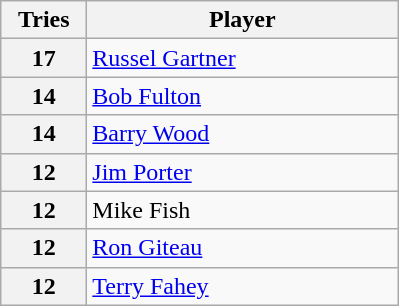<table class="wikitable" style="text-align:left;">
<tr>
<th width=50>Tries</th>
<th width=200>Player</th>
</tr>
<tr>
<th>17</th>
<td> <a href='#'>Russel Gartner</a></td>
</tr>
<tr>
<th>14</th>
<td> <a href='#'>Bob Fulton</a></td>
</tr>
<tr>
<th>14</th>
<td> <a href='#'>Barry Wood</a></td>
</tr>
<tr>
<th>12</th>
<td> <a href='#'>Jim Porter</a></td>
</tr>
<tr>
<th>12</th>
<td> Mike Fish</td>
</tr>
<tr>
<th>12</th>
<td> <a href='#'>Ron Giteau</a></td>
</tr>
<tr>
<th>12</th>
<td> <a href='#'>Terry Fahey</a></td>
</tr>
</table>
